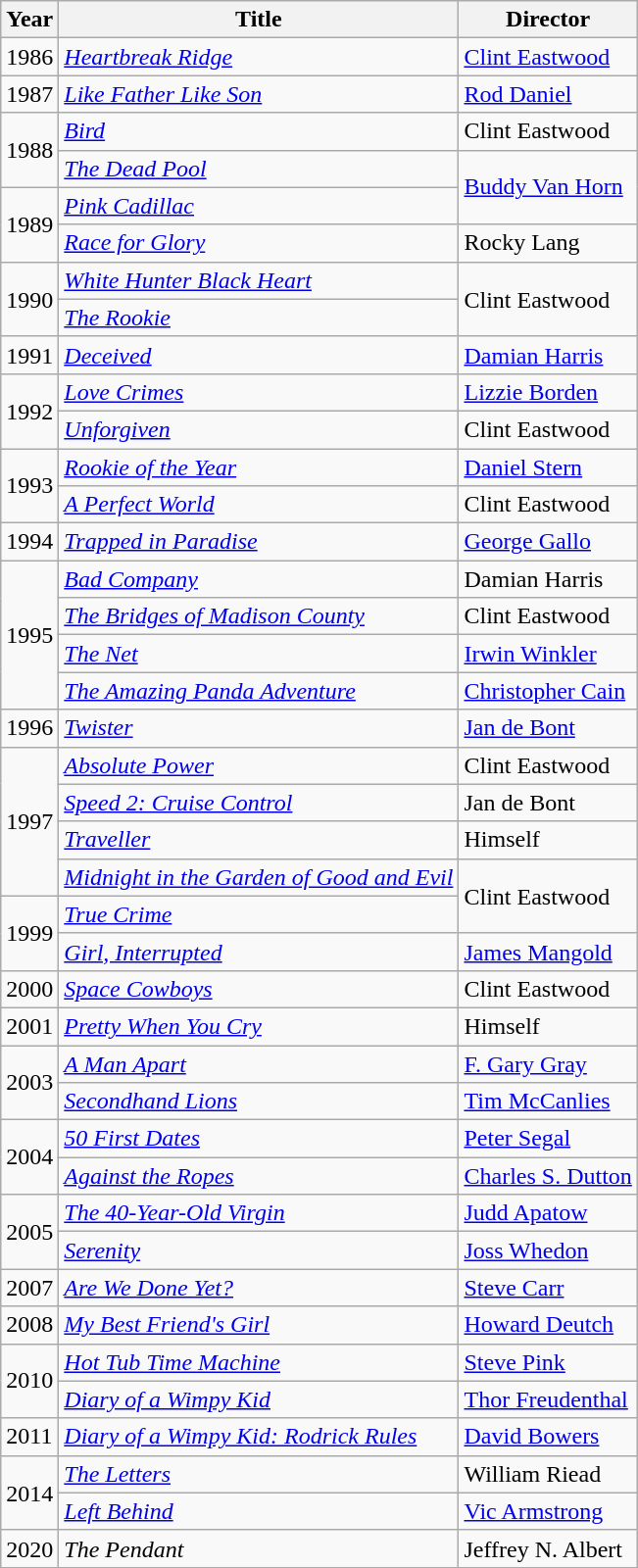<table class="wikitable">
<tr>
<th>Year</th>
<th>Title</th>
<th>Director</th>
</tr>
<tr>
<td>1986</td>
<td><em><a href='#'>Heartbreak Ridge</a></em></td>
<td><a href='#'>Clint Eastwood</a></td>
</tr>
<tr>
<td>1987</td>
<td><em><a href='#'>Like Father Like Son</a></em></td>
<td><a href='#'>Rod Daniel</a></td>
</tr>
<tr>
<td rowspan=2>1988</td>
<td><em><a href='#'>Bird</a></em></td>
<td>Clint Eastwood</td>
</tr>
<tr>
<td><em><a href='#'>The Dead Pool</a></em></td>
<td rowspan=2><a href='#'>Buddy Van Horn</a></td>
</tr>
<tr>
<td rowspan=2>1989</td>
<td><em><a href='#'>Pink Cadillac</a></em></td>
</tr>
<tr>
<td><em><a href='#'>Race for Glory</a></em></td>
<td>Rocky Lang</td>
</tr>
<tr>
<td rowspan=2>1990</td>
<td><em><a href='#'>White Hunter Black Heart</a></em></td>
<td rowspan=2>Clint Eastwood</td>
</tr>
<tr>
<td><em><a href='#'>The Rookie</a></em></td>
</tr>
<tr>
<td>1991</td>
<td><em><a href='#'>Deceived</a></em></td>
<td><a href='#'>Damian Harris</a></td>
</tr>
<tr>
<td rowspan=2>1992</td>
<td><em><a href='#'>Love Crimes</a></em></td>
<td><a href='#'>Lizzie Borden</a></td>
</tr>
<tr>
<td><em><a href='#'>Unforgiven</a></em></td>
<td>Clint Eastwood</td>
</tr>
<tr>
<td rowspan=2>1993</td>
<td><em><a href='#'>Rookie of the Year</a></em></td>
<td><a href='#'>Daniel Stern</a></td>
</tr>
<tr>
<td><em><a href='#'>A Perfect World</a></em></td>
<td>Clint Eastwood</td>
</tr>
<tr>
<td>1994</td>
<td><em><a href='#'>Trapped in Paradise</a></em></td>
<td><a href='#'>George Gallo</a></td>
</tr>
<tr>
<td rowspan=4>1995</td>
<td><em><a href='#'>Bad Company</a></em></td>
<td>Damian Harris</td>
</tr>
<tr>
<td><em><a href='#'>The Bridges of Madison County</a></em></td>
<td>Clint Eastwood</td>
</tr>
<tr>
<td><em><a href='#'>The Net</a></em></td>
<td><a href='#'>Irwin Winkler</a></td>
</tr>
<tr>
<td><em><a href='#'>The Amazing Panda Adventure</a></em></td>
<td><a href='#'>Christopher Cain</a></td>
</tr>
<tr>
<td>1996</td>
<td><em><a href='#'>Twister</a></em></td>
<td><a href='#'>Jan de Bont</a></td>
</tr>
<tr>
<td rowspan=4>1997</td>
<td><em><a href='#'>Absolute Power</a></em></td>
<td>Clint Eastwood</td>
</tr>
<tr>
<td><em><a href='#'>Speed 2: Cruise Control</a></em></td>
<td>Jan de Bont</td>
</tr>
<tr>
<td><em><a href='#'>Traveller</a></em></td>
<td>Himself</td>
</tr>
<tr>
<td><em><a href='#'>Midnight in the Garden of Good and Evil</a></em></td>
<td rowspan=2>Clint Eastwood</td>
</tr>
<tr>
<td rowspan=2>1999</td>
<td><em><a href='#'>True Crime</a></em></td>
</tr>
<tr>
<td><em><a href='#'>Girl, Interrupted</a></em></td>
<td><a href='#'>James Mangold</a></td>
</tr>
<tr>
<td>2000</td>
<td><em><a href='#'>Space Cowboys</a></em></td>
<td>Clint Eastwood</td>
</tr>
<tr>
<td>2001</td>
<td><em><a href='#'>Pretty When You Cry</a></em></td>
<td>Himself</td>
</tr>
<tr>
<td rowspan=2>2003</td>
<td><em><a href='#'>A Man Apart</a></em></td>
<td><a href='#'>F. Gary Gray</a></td>
</tr>
<tr>
<td><em><a href='#'>Secondhand Lions</a></em></td>
<td><a href='#'>Tim McCanlies</a></td>
</tr>
<tr>
<td rowspan=2>2004</td>
<td><em><a href='#'>50 First Dates</a></em></td>
<td><a href='#'>Peter Segal</a></td>
</tr>
<tr>
<td><em><a href='#'>Against the Ropes</a></em></td>
<td><a href='#'>Charles S. Dutton</a></td>
</tr>
<tr>
<td rowspan=2>2005</td>
<td><em><a href='#'>The 40-Year-Old Virgin</a></em></td>
<td><a href='#'>Judd Apatow</a></td>
</tr>
<tr>
<td><em><a href='#'>Serenity</a></em></td>
<td><a href='#'>Joss Whedon</a></td>
</tr>
<tr>
<td>2007</td>
<td><em><a href='#'>Are We Done Yet?</a></em></td>
<td><a href='#'>Steve Carr</a></td>
</tr>
<tr>
<td>2008</td>
<td><em><a href='#'>My Best Friend's Girl</a></em></td>
<td><a href='#'>Howard Deutch</a></td>
</tr>
<tr>
<td rowspan=2>2010</td>
<td><em><a href='#'>Hot Tub Time Machine</a></em></td>
<td><a href='#'>Steve Pink</a></td>
</tr>
<tr>
<td><em><a href='#'>Diary of a Wimpy Kid</a></em></td>
<td><a href='#'>Thor Freudenthal</a></td>
</tr>
<tr>
<td>2011</td>
<td><em><a href='#'>Diary of a Wimpy Kid: Rodrick Rules</a></em></td>
<td><a href='#'>David Bowers</a></td>
</tr>
<tr>
<td rowspan=2>2014</td>
<td><em><a href='#'>The Letters</a></em></td>
<td>William Riead</td>
</tr>
<tr>
<td><em><a href='#'>Left Behind</a></em></td>
<td><a href='#'>Vic Armstrong</a></td>
</tr>
<tr>
<td>2020</td>
<td><em>The Pendant</em></td>
<td>Jeffrey N. Albert</td>
</tr>
<tr>
</tr>
</table>
